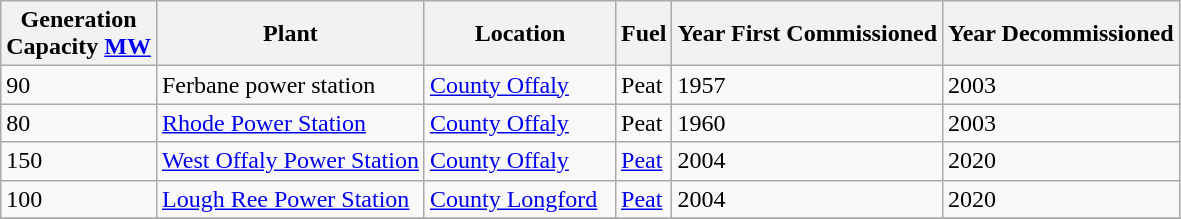<table class="wikitable sortable">
<tr>
<th>Generation<br>Capacity <a href='#'>MW</a></th>
<th>Plant</th>
<th width=120>Location</th>
<th>Fuel</th>
<th>Year First Commissioned</th>
<th>Year Decommissioned</th>
</tr>
<tr>
<td>90</td>
<td>Ferbane power station</td>
<td><a href='#'>County Offaly</a></td>
<td>Peat</td>
<td>1957</td>
<td>2003</td>
</tr>
<tr>
<td>80</td>
<td><a href='#'>Rhode Power Station</a></td>
<td><a href='#'>County Offaly</a></td>
<td>Peat</td>
<td>1960</td>
<td>2003</td>
</tr>
<tr>
<td>150</td>
<td><a href='#'>West Offaly Power Station</a></td>
<td><a href='#'>County Offaly</a></td>
<td><a href='#'>Peat</a></td>
<td>2004</td>
<td>2020</td>
</tr>
<tr>
<td>100</td>
<td><a href='#'>Lough Ree Power Station</a></td>
<td><a href='#'>County Longford</a></td>
<td><a href='#'>Peat</a></td>
<td>2004</td>
<td>2020</td>
</tr>
<tr>
</tr>
</table>
